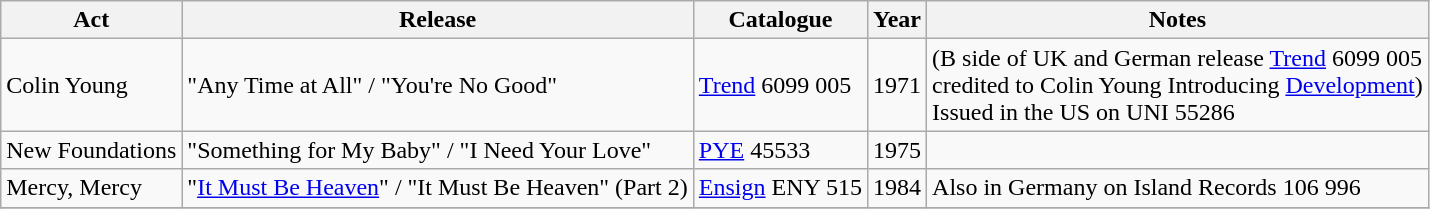<table class="wikitable plainrowheaders sortable">
<tr>
<th scope="col">Act</th>
<th scope="col">Release</th>
<th scope="col">Catalogue</th>
<th scope="col">Year</th>
<th scope="col" class="unsortable">Notes</th>
</tr>
<tr>
<td>Colin Young</td>
<td>"Any Time at All" / "You're No Good"</td>
<td><a href='#'>Trend</a> 6099 005</td>
<td>1971</td>
<td>(B side of UK and German release <a href='#'>Trend</a> 6099 005<br> credited to Colin Young Introducing <a href='#'>Development</a>)<br> Issued in the US on UNI 55286</td>
</tr>
<tr>
<td>New Foundations</td>
<td>"Something for My Baby" / "I Need Your Love"</td>
<td><a href='#'>PYE</a> 45533</td>
<td>1975</td>
<td></td>
</tr>
<tr>
<td>Mercy, Mercy</td>
<td>"<a href='#'>It Must Be Heaven</a>" / "It Must Be Heaven" (Part 2)</td>
<td><a href='#'>Ensign</a> ENY 515</td>
<td>1984</td>
<td> Also in Germany on Island Records 106 996</td>
</tr>
<tr>
</tr>
</table>
